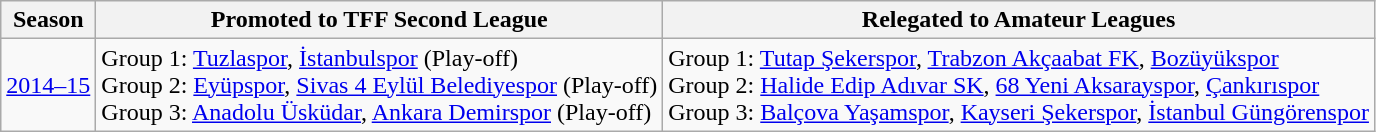<table class="wikitable">
<tr>
<th>Season</th>
<th>Promoted to TFF Second League</th>
<th>Relegated to Amateur Leagues</th>
</tr>
<tr>
<td><a href='#'>2014–15</a></td>
<td>Group 1: <a href='#'>Tuzlaspor</a>, <a href='#'>İstanbulspor</a> (Play-off)<br>Group 2: <a href='#'>Eyüpspor</a>, <a href='#'>Sivas 4 Eylül Belediyespor</a> (Play-off)<br>Group 3: <a href='#'>Anadolu Üsküdar</a>, <a href='#'>Ankara Demirspor</a> (Play-off)</td>
<td>Group 1: <a href='#'>Tutap Şekerspor</a>, <a href='#'>Trabzon Akçaabat FK</a>, <a href='#'>Bozüyükspor</a><br> Group 2: <a href='#'>Halide Edip Adıvar SK</a>, <a href='#'>68 Yeni Aksarayspor</a>, <a href='#'>Çankırıspor</a><br>Group 3: <a href='#'>Balçova Yaşamspor</a>, <a href='#'>Kayseri Şekerspor</a>, <a href='#'>İstanbul Güngörenspor</a></td>
</tr>
</table>
